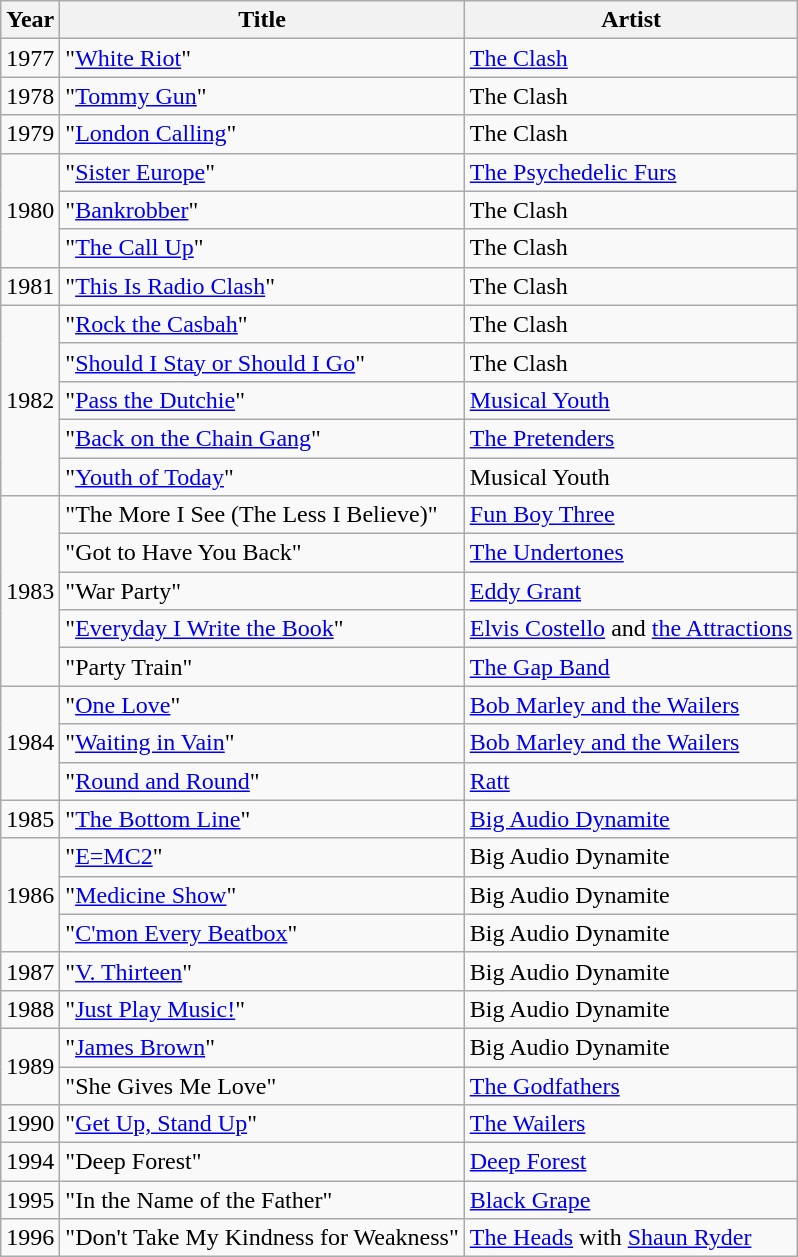<table class="wikitable sortable">
<tr>
<th>Year</th>
<th>Title</th>
<th>Artist</th>
</tr>
<tr>
<td style="text-align:center">1977</td>
<td>"<a href='#'>White Riot</a>"</td>
<td><a href='#'>The Clash</a></td>
</tr>
<tr>
<td style="text-align:center">1978</td>
<td>"<a href='#'>Tommy Gun</a>"</td>
<td>The Clash</td>
</tr>
<tr>
<td style="text-align:center">1979</td>
<td>"<a href='#'>London Calling</a>"</td>
<td>The Clash</td>
</tr>
<tr>
<td rowspan="3" style="text-align:center">1980</td>
<td>"<a href='#'>Sister Europe</a>"</td>
<td><a href='#'>The Psychedelic Furs</a></td>
</tr>
<tr>
<td>"<a href='#'>Bankrobber</a>"</td>
<td>The Clash</td>
</tr>
<tr>
<td>"<a href='#'>The Call Up</a>"</td>
<td>The Clash</td>
</tr>
<tr>
<td style="text-align:center">1981</td>
<td>"<a href='#'>This Is Radio Clash</a>"</td>
<td>The Clash</td>
</tr>
<tr>
<td rowspan="5" style="text-align:center">1982</td>
<td>"<a href='#'>Rock the Casbah</a>"</td>
<td>The Clash</td>
</tr>
<tr>
<td>"<a href='#'>Should I Stay or Should I Go</a>"</td>
<td>The Clash</td>
</tr>
<tr>
<td>"<a href='#'>Pass the Dutchie</a>"</td>
<td><a href='#'>Musical Youth</a></td>
</tr>
<tr>
<td>"<a href='#'>Back on the Chain Gang</a>"</td>
<td><a href='#'>The Pretenders</a></td>
</tr>
<tr>
<td>"<a href='#'>Youth of Today</a>"</td>
<td>Musical Youth</td>
</tr>
<tr>
<td rowspan="5" style="text-align:center">1983</td>
<td>"The More I See (The Less I Believe)"</td>
<td><a href='#'>Fun Boy Three</a></td>
</tr>
<tr>
<td>"Got to Have You Back"</td>
<td><a href='#'>The Undertones</a></td>
</tr>
<tr>
<td>"War Party"</td>
<td><a href='#'>Eddy Grant</a></td>
</tr>
<tr>
<td>"<a href='#'>Everyday I Write the Book</a>"</td>
<td><a href='#'>Elvis Costello</a> and <a href='#'>the Attractions</a></td>
</tr>
<tr>
<td>"Party Train"</td>
<td><a href='#'>The Gap Band</a></td>
</tr>
<tr>
<td rowspan="3" style="text-align:center">1984</td>
<td>"<a href='#'>One Love</a>"</td>
<td><a href='#'>Bob Marley and the Wailers</a></td>
</tr>
<tr>
<td>"<a href='#'>Waiting in Vain</a>"</td>
<td><a href='#'>Bob Marley and the Wailers</a></td>
</tr>
<tr>
<td>"<a href='#'>Round and Round</a>"</td>
<td><a href='#'>Ratt</a></td>
</tr>
<tr>
<td style="text-align:center">1985</td>
<td>"<a href='#'>The Bottom Line</a>"</td>
<td><a href='#'>Big Audio Dynamite</a></td>
</tr>
<tr>
<td rowspan="3" style="text-align:center">1986</td>
<td>"<a href='#'>E=MC2</a>"</td>
<td>Big Audio Dynamite</td>
</tr>
<tr>
<td>"<a href='#'>Medicine Show</a>"</td>
<td>Big Audio Dynamite</td>
</tr>
<tr>
<td>"<a href='#'>C'mon Every Beatbox</a>"</td>
<td>Big Audio Dynamite</td>
</tr>
<tr>
<td style="text-align:center">1987</td>
<td>"<a href='#'>V. Thirteen</a>"</td>
<td>Big Audio Dynamite</td>
</tr>
<tr>
<td style="text-align:center">1988</td>
<td>"<a href='#'>Just Play Music!</a>"</td>
<td>Big Audio Dynamite</td>
</tr>
<tr>
<td rowspan="2" style="text-align:center">1989</td>
<td>"<a href='#'>James Brown</a>"</td>
<td>Big Audio Dynamite</td>
</tr>
<tr>
<td>"She Gives Me Love"</td>
<td><a href='#'>The Godfathers</a></td>
</tr>
<tr>
<td style="text-align:center">1990</td>
<td>"<a href='#'>Get Up, Stand Up</a>"</td>
<td><a href='#'>The Wailers</a></td>
</tr>
<tr>
<td style="text-align:center">1994</td>
<td>"Deep Forest"</td>
<td><a href='#'>Deep Forest</a></td>
</tr>
<tr>
<td style="text-align:center">1995</td>
<td>"In the Name of the Father"</td>
<td><a href='#'>Black Grape</a></td>
</tr>
<tr>
<td style="text-align:center">1996</td>
<td>"Don't Take My Kindness for Weakness"</td>
<td><a href='#'>The Heads</a> with <a href='#'>Shaun Ryder</a></td>
</tr>
</table>
